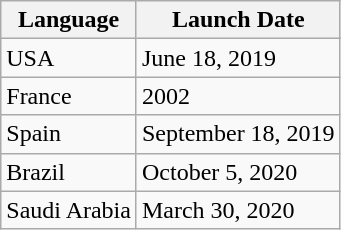<table class="wikitable">
<tr>
<th>Language</th>
<th>Launch Date</th>
</tr>
<tr>
<td>USA</td>
<td>June 18, 2019</td>
</tr>
<tr>
<td>France</td>
<td>2002</td>
</tr>
<tr>
<td>Spain</td>
<td>September 18, 2019</td>
</tr>
<tr>
<td>Brazil</td>
<td>October 5, 2020</td>
</tr>
<tr>
<td>Saudi Arabia</td>
<td>March 30, 2020</td>
</tr>
</table>
